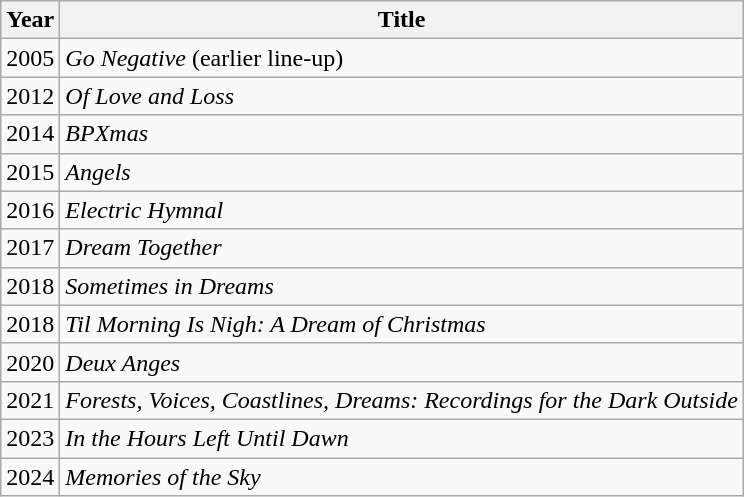<table class="wikitable">
<tr>
<th>Year</th>
<th>Title</th>
</tr>
<tr>
<td>2005</td>
<td><em>Go Negative</em> (earlier line-up)</td>
</tr>
<tr>
<td>2012</td>
<td><em>Of Love and Loss</em></td>
</tr>
<tr>
<td>2014</td>
<td><em>BPXmas</em></td>
</tr>
<tr>
<td>2015</td>
<td><em>Angels</em></td>
</tr>
<tr>
<td>2016</td>
<td><em>Electric Hymnal</em></td>
</tr>
<tr>
<td>2017</td>
<td><em>Dream Together</em></td>
</tr>
<tr>
<td>2018</td>
<td><em>Sometimes in Dreams</em></td>
</tr>
<tr>
<td>2018</td>
<td><em>Til Morning Is Nigh: A Dream of Christmas</em></td>
</tr>
<tr>
<td>2020</td>
<td><em>Deux Anges</em></td>
</tr>
<tr>
<td>2021</td>
<td><em>Forests, Voices, Coastlines, Dreams: Recordings for the Dark Outside</em></td>
</tr>
<tr>
<td>2023</td>
<td><em>In the Hours Left Until Dawn</em></td>
</tr>
<tr>
<td>2024</td>
<td><em>Memories of the Sky</em></td>
</tr>
</table>
